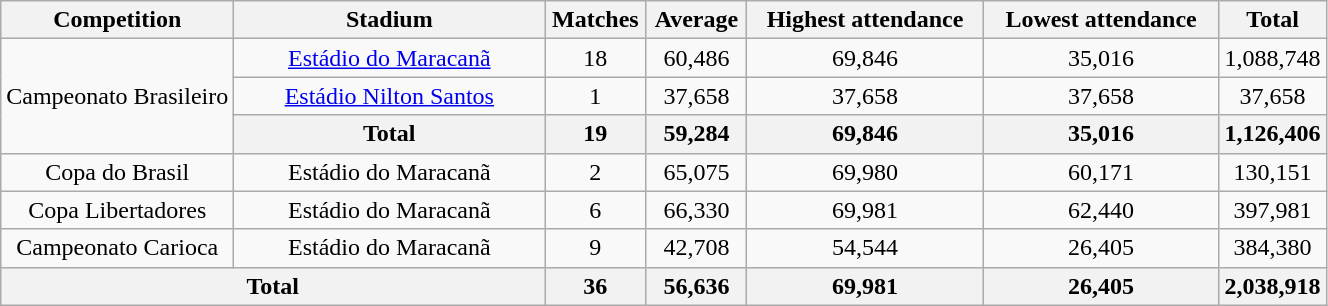<table class="wikitable" style="text-align:center">
<tr>
<th>Competition</th>
<th scope="col" style="width:200px;" !>Stadium</th>
<th scope="col" style="width:60px;" !>Matches</th>
<th scope="col" style="width:60px;" !>Average</th>
<th scope="col" style="width:150px;" !>Highest attendance</th>
<th scope="col" style="width:150px;" !>Lowest attendance</th>
<th>Total</th>
</tr>
<tr>
<td rowspan="3">Campeonato Brasileiro</td>
<td><a href='#'>Estádio do Maracanã</a></td>
<td>18</td>
<td>60,486</td>
<td>69,846</td>
<td>35,016</td>
<td>1,088,748</td>
</tr>
<tr>
<td><a href='#'>Estádio Nilton Santos</a></td>
<td>1</td>
<td>37,658</td>
<td>37,658</td>
<td>37,658</td>
<td>37,658</td>
</tr>
<tr>
<th colspan="1">Total</th>
<th>19</th>
<th>59,284</th>
<th>69,846</th>
<th>35,016</th>
<th>1,126,406</th>
</tr>
<tr>
<td>Copa do Brasil</td>
<td>Estádio do Maracanã</td>
<td>2</td>
<td>65,075</td>
<td>69,980</td>
<td>60,171</td>
<td>130,151</td>
</tr>
<tr>
<td>Copa Libertadores</td>
<td>Estádio do Maracanã</td>
<td>6</td>
<td>66,330</td>
<td>69,981</td>
<td>62,440</td>
<td>397,981</td>
</tr>
<tr>
<td>Campeonato Carioca</td>
<td>Estádio do Maracanã</td>
<td>9</td>
<td>42,708</td>
<td>54,544</td>
<td>26,405</td>
<td>384,380</td>
</tr>
<tr>
<th colspan="2">Total</th>
<th>36</th>
<th>56,636</th>
<th>69,981</th>
<th>26,405</th>
<th>2,038,918</th>
</tr>
</table>
